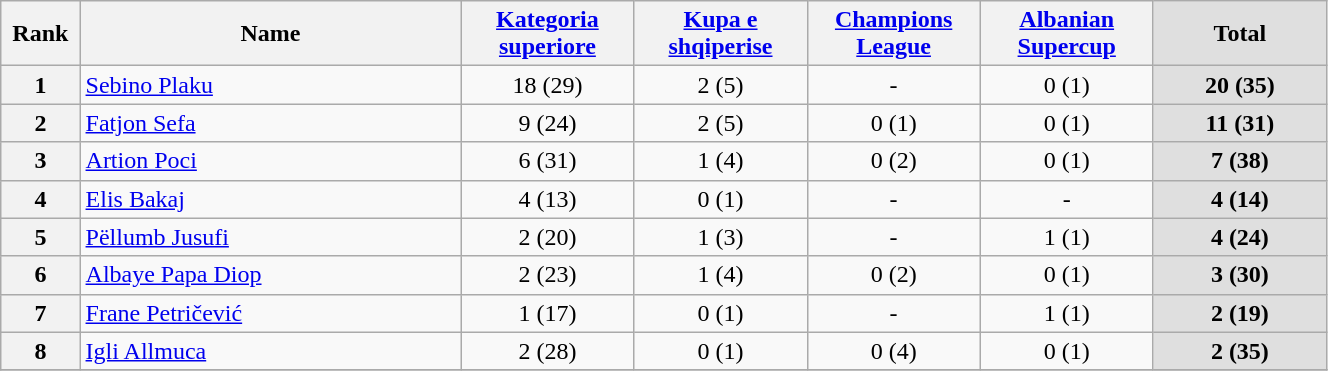<table class="wikitable" style="text-align: center;" width=70%>
<tr>
<th width=3%>Rank</th>
<th width=22%>Name</th>
<th width=10%><a href='#'>Kategoria superiore</a></th>
<th width=10%><a href='#'>Kupa e shqiperise</a></th>
<th width=10%><a href='#'>Champions League</a></th>
<th width=10%><a href='#'>Albanian Supercup</a></th>
<th width=10% style="background: #DCDCDCDC">Total</th>
</tr>
<tr>
<th>1</th>
<td style="text-align:left;"> <a href='#'>Sebino Plaku</a></td>
<td>18 (29)</td>
<td>2 (5)</td>
<td>-</td>
<td>0 (1)</td>
<th style="background: #DCDCDCDC"><strong>20 (35)</strong></th>
</tr>
<tr>
<th>2</th>
<td style="text-align:left;"> <a href='#'>Fatjon Sefa</a></td>
<td>9 (24)</td>
<td>2 (5)</td>
<td>0 (1)</td>
<td>0 (1)</td>
<th style="background: #DCDCDCDC"><strong>11 (31)</strong></th>
</tr>
<tr>
<th>3</th>
<td style="text-align:left;"> <a href='#'>Artion Poci</a></td>
<td>6 (31)</td>
<td>1 (4)</td>
<td>0 (2)</td>
<td>0 (1)</td>
<th style="background: #DCDCDCDC"><strong>7 (38)</strong></th>
</tr>
<tr>
<th>4</th>
<td style="text-align:left;"> <a href='#'>Elis Bakaj</a></td>
<td>4 (13)</td>
<td>0 (1)</td>
<td>-</td>
<td>-</td>
<th style="background: #DCDCDCDC"><strong>4 (14)</strong></th>
</tr>
<tr>
<th>5</th>
<td style="text-align:left;"> <a href='#'>Pëllumb Jusufi</a></td>
<td>2 (20)</td>
<td>1 (3)</td>
<td>-</td>
<td>1 (1)</td>
<th style="background: #DCDCDCDC"><strong>4 (24)</strong></th>
</tr>
<tr>
<th>6</th>
<td style="text-align:left;"> <a href='#'>Albaye Papa Diop</a></td>
<td>2 (23)</td>
<td>1 (4)</td>
<td>0 (2)</td>
<td>0 (1)</td>
<th style="background: #DCDCDCDC"><strong>3 (30)</strong></th>
</tr>
<tr>
<th>7</th>
<td style="text-align:left;"> <a href='#'>Frane Petričević</a></td>
<td>1 (17)</td>
<td>0 (1)</td>
<td>-</td>
<td>1 (1)</td>
<th style="background: #DCDCDCDC"><strong>2 (19)</strong></th>
</tr>
<tr>
<th>8</th>
<td style="text-align:left;"> <a href='#'>Igli Allmuca</a></td>
<td>2 (28)</td>
<td>0 (1)</td>
<td>0 (4)</td>
<td>0 (1)</td>
<th style="background: #DCDCDCDC"><strong>2 (35)</strong></th>
</tr>
<tr>
</tr>
</table>
